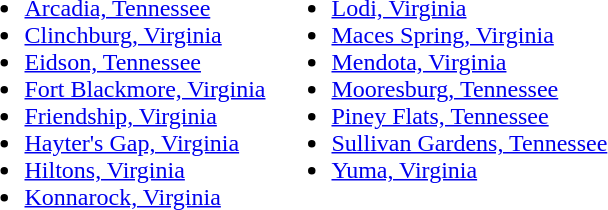<table>
<tr ---- valign="top">
<td><br><ul><li><a href='#'>Arcadia, Tennessee</a></li><li><a href='#'>Clinchburg, Virginia</a></li><li><a href='#'>Eidson, Tennessee</a></li><li><a href='#'>Fort Blackmore, Virginia</a></li><li><a href='#'>Friendship, Virginia</a></li><li><a href='#'>Hayter's Gap, Virginia</a></li><li><a href='#'>Hiltons, Virginia</a></li><li><a href='#'>Konnarock, Virginia</a></li></ul></td>
<td><br><ul><li><a href='#'>Lodi, Virginia</a></li><li><a href='#'>Maces Spring, Virginia</a></li><li><a href='#'>Mendota, Virginia</a></li><li><a href='#'>Mooresburg, Tennessee</a></li><li><a href='#'>Piney Flats, Tennessee</a></li><li><a href='#'>Sullivan Gardens, Tennessee</a></li><li><a href='#'>Yuma, Virginia</a></li></ul></td>
</tr>
</table>
